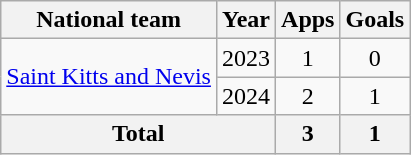<table class="wikitable" style="text-align:center">
<tr>
<th>National team</th>
<th>Year</th>
<th>Apps</th>
<th>Goals</th>
</tr>
<tr>
<td rowspan="2"><a href='#'>Saint Kitts and Nevis</a></td>
<td>2023</td>
<td>1</td>
<td>0</td>
</tr>
<tr>
<td>2024</td>
<td>2</td>
<td>1</td>
</tr>
<tr>
<th colspan="2">Total</th>
<th>3</th>
<th>1</th>
</tr>
</table>
